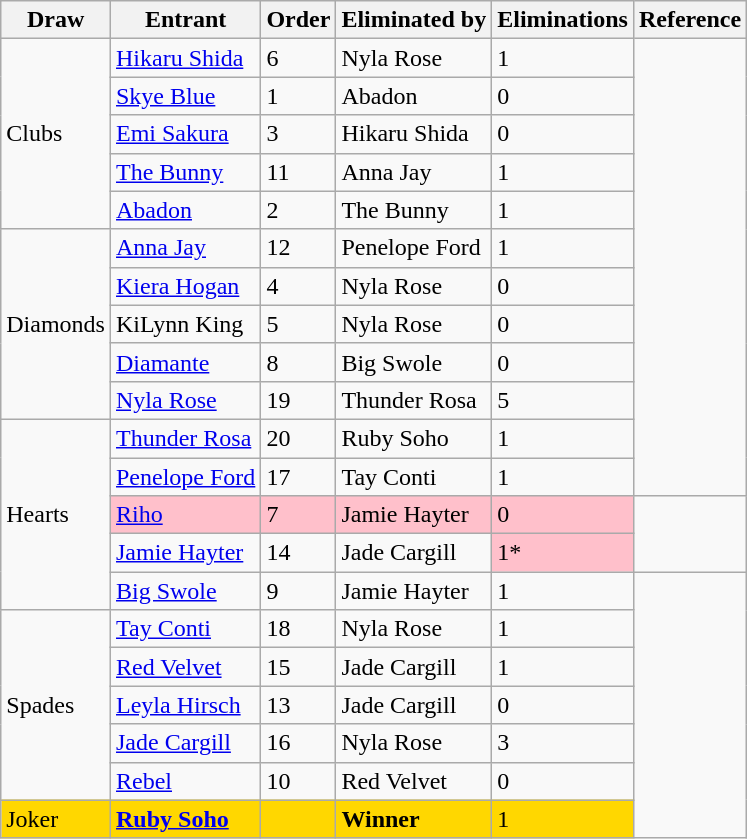<table class="wikitable sortable">
<tr>
<th>Draw</th>
<th>Entrant</th>
<th>Order</th>
<th>Eliminated by</th>
<th>Eliminations</th>
<th>Reference</th>
</tr>
<tr>
<td rowspan="5">Clubs</td>
<td><a href='#'>Hikaru Shida</a></td>
<td>6</td>
<td>Nyla Rose</td>
<td>1</td>
<td rowspan="12"></td>
</tr>
<tr>
<td><a href='#'>Skye Blue</a></td>
<td>1</td>
<td>Abadon</td>
<td>0</td>
</tr>
<tr>
<td><a href='#'>Emi Sakura</a></td>
<td>3</td>
<td>Hikaru Shida</td>
<td>0</td>
</tr>
<tr>
<td><a href='#'>The Bunny</a></td>
<td>11</td>
<td>Anna Jay</td>
<td>1</td>
</tr>
<tr>
<td><a href='#'>Abadon</a></td>
<td>2</td>
<td>The Bunny</td>
<td>1</td>
</tr>
<tr>
<td rowspan="5">Diamonds</td>
<td><a href='#'>Anna Jay</a></td>
<td>12</td>
<td>Penelope Ford</td>
<td>1</td>
</tr>
<tr>
<td><a href='#'>Kiera Hogan</a></td>
<td>4</td>
<td>Nyla Rose</td>
<td>0</td>
</tr>
<tr>
<td>KiLynn King</td>
<td>5</td>
<td>Nyla Rose</td>
<td>0</td>
</tr>
<tr>
<td><a href='#'>Diamante</a></td>
<td>8</td>
<td>Big Swole</td>
<td>0</td>
</tr>
<tr>
<td><a href='#'>Nyla Rose</a></td>
<td>19</td>
<td>Thunder Rosa</td>
<td>5</td>
</tr>
<tr>
<td rowspan="5">Hearts</td>
<td><a href='#'>Thunder Rosa</a></td>
<td>20</td>
<td>Ruby Soho</td>
<td>1</td>
</tr>
<tr>
<td><a href='#'>Penelope Ford</a></td>
<td>17</td>
<td>Tay Conti</td>
<td>1</td>
</tr>
<tr>
<td style="background: pink"><a href='#'>Riho</a></td>
<td style="background: pink">7</td>
<td style="background: pink">Jamie Hayter</td>
<td style="background: pink">0</td>
<td rowspan="2"></td>
</tr>
<tr>
<td><a href='#'>Jamie Hayter</a></td>
<td>14</td>
<td>Jade Cargill</td>
<td style="background: pink">1*</td>
</tr>
<tr>
<td><a href='#'>Big Swole</a></td>
<td>9</td>
<td>Jamie Hayter</td>
<td>1</td>
<td rowspan="7"></td>
</tr>
<tr>
<td rowspan="5">Spades</td>
<td><a href='#'>Tay Conti</a></td>
<td>18</td>
<td>Nyla Rose</td>
<td>1</td>
</tr>
<tr>
<td><a href='#'>Red Velvet</a></td>
<td>15</td>
<td>Jade Cargill</td>
<td>1</td>
</tr>
<tr>
<td><a href='#'>Leyla Hirsch</a></td>
<td>13</td>
<td>Jade Cargill</td>
<td>0</td>
</tr>
<tr>
<td><a href='#'>Jade Cargill</a></td>
<td>16</td>
<td>Nyla Rose</td>
<td>3</td>
</tr>
<tr>
<td><a href='#'>Rebel</a></td>
<td>10</td>
<td>Red Velvet</td>
<td>0</td>
</tr>
<tr style="background: gold">
<td>Joker</td>
<td><strong><a href='#'>Ruby Soho</a></strong></td>
<td><strong></strong></td>
<td><strong>Winner</strong></td>
<td>1</td>
</tr>
</table>
